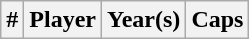<table class="wikitable sortable">
<tr>
<th width=>#</th>
<th width=>Player</th>
<th width=>Year(s)</th>
<th width=>Caps<br></th>
</tr>
</table>
